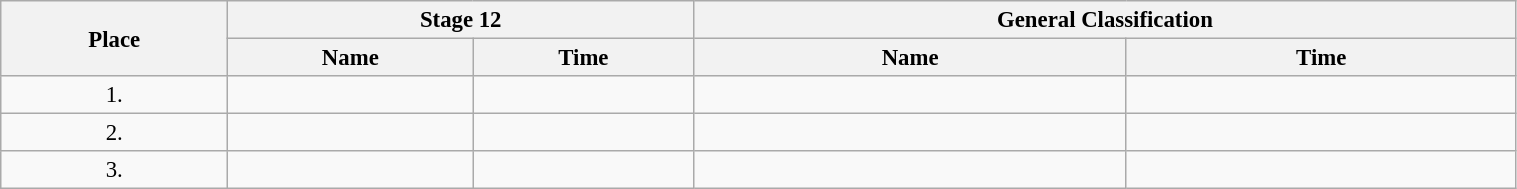<table class=wikitable style="font-size:95%" width="80%">
<tr>
<th rowspan="2">Place</th>
<th colspan="2">Stage 12</th>
<th colspan="2">General Classification</th>
</tr>
<tr>
<th>Name</th>
<th>Time</th>
<th>Name</th>
<th>Time</th>
</tr>
<tr>
<td align="center">1.</td>
<td></td>
<td></td>
<td></td>
<td></td>
</tr>
<tr>
<td align="center">2.</td>
<td></td>
<td></td>
<td></td>
<td></td>
</tr>
<tr>
<td align="center">3.</td>
<td></td>
<td></td>
<td></td>
<td></td>
</tr>
</table>
